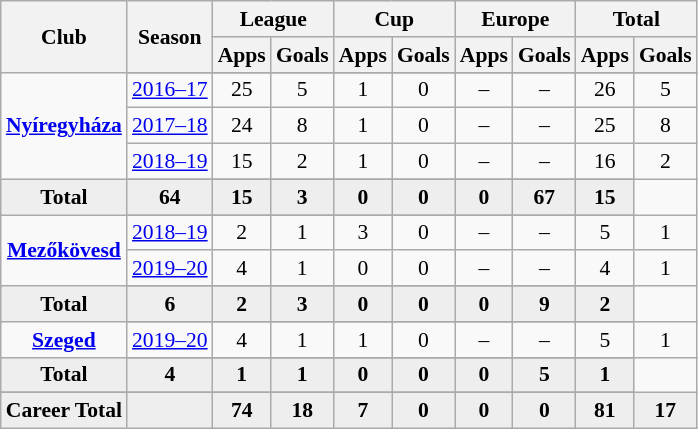<table class="wikitable" style="font-size:90%; text-align: center;">
<tr>
<th rowspan="2">Club</th>
<th rowspan="2">Season</th>
<th colspan="2">League</th>
<th colspan="2">Cup</th>
<th colspan="2">Europe</th>
<th colspan="2">Total</th>
</tr>
<tr>
<th>Apps</th>
<th>Goals</th>
<th>Apps</th>
<th>Goals</th>
<th>Apps</th>
<th>Goals</th>
<th>Apps</th>
<th>Goals</th>
</tr>
<tr ||-||-||-|->
<td rowspan="5" valign="center"><strong><a href='#'>Nyíregyháza</a></strong></td>
</tr>
<tr>
<td><a href='#'>2016–17</a></td>
<td>25</td>
<td>5</td>
<td>1</td>
<td>0</td>
<td>–</td>
<td>–</td>
<td>26</td>
<td>5</td>
</tr>
<tr>
<td><a href='#'>2017–18</a></td>
<td>24</td>
<td>8</td>
<td>1</td>
<td>0</td>
<td>–</td>
<td>–</td>
<td>25</td>
<td>8</td>
</tr>
<tr>
<td><a href='#'>2018–19</a></td>
<td>15</td>
<td>2</td>
<td>1</td>
<td>0</td>
<td>–</td>
<td>–</td>
<td>16</td>
<td>2</td>
</tr>
<tr>
</tr>
<tr style="font-weight:bold; background-color:#eeeeee;">
<td>Total</td>
<td>64</td>
<td>15</td>
<td>3</td>
<td>0</td>
<td>0</td>
<td>0</td>
<td>67</td>
<td>15</td>
</tr>
<tr>
<td rowspan="4" valign="center"><strong><a href='#'>Mezőkövesd</a></strong></td>
</tr>
<tr>
<td><a href='#'>2018–19</a></td>
<td>2</td>
<td>1</td>
<td>3</td>
<td>0</td>
<td>–</td>
<td>–</td>
<td>5</td>
<td>1</td>
</tr>
<tr>
<td><a href='#'>2019–20</a></td>
<td>4</td>
<td>1</td>
<td>0</td>
<td>0</td>
<td>–</td>
<td>–</td>
<td>4</td>
<td>1</td>
</tr>
<tr>
</tr>
<tr style="font-weight:bold; background-color:#eeeeee;">
<td>Total</td>
<td>6</td>
<td>2</td>
<td>3</td>
<td>0</td>
<td>0</td>
<td>0</td>
<td>9</td>
<td>2</td>
</tr>
<tr>
<td rowspan="3" valign="center"><strong><a href='#'>Szeged</a></strong></td>
</tr>
<tr>
<td><a href='#'>2019–20</a></td>
<td>4</td>
<td>1</td>
<td>1</td>
<td>0</td>
<td>–</td>
<td>–</td>
<td>5</td>
<td>1</td>
</tr>
<tr>
</tr>
<tr style="font-weight:bold; background-color:#eeeeee;">
<td>Total</td>
<td>4</td>
<td>1</td>
<td>1</td>
<td>0</td>
<td>0</td>
<td>0</td>
<td>5</td>
<td>1</td>
</tr>
<tr>
</tr>
<tr style="font-weight:bold; background-color:#eeeeee;">
<td rowspan="2" valign="top"><strong>Career Total</strong></td>
<td></td>
<td><strong>74</strong></td>
<td><strong>18</strong></td>
<td><strong>7</strong></td>
<td><strong>0</strong></td>
<td><strong>0</strong></td>
<td><strong>0</strong></td>
<td><strong>81</strong></td>
<td><strong>17</strong></td>
</tr>
</table>
